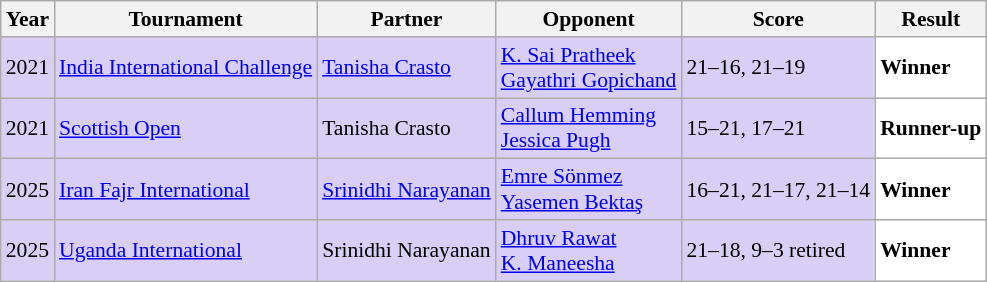<table class="sortable wikitable" style="font-size: 90%;">
<tr>
<th>Year</th>
<th>Tournament</th>
<th>Partner</th>
<th>Opponent</th>
<th>Score</th>
<th>Result</th>
</tr>
<tr style="background:#D8CEF6">
<td align="center">2021</td>
<td align="left"><a href='#'>India International Challenge</a></td>
<td align="left"> <a href='#'>Tanisha Crasto</a></td>
<td align="left"> <a href='#'>K. Sai Pratheek</a><br> <a href='#'>Gayathri Gopichand</a></td>
<td align="left">21–16, 21–19</td>
<td style="text-align:left; background:white"> <strong>Winner</strong></td>
</tr>
<tr style="background:#D8CEF6">
<td align="center">2021</td>
<td align="left"><a href='#'>Scottish Open</a></td>
<td align="left"> Tanisha Crasto</td>
<td align="left"> <a href='#'>Callum Hemming</a><br> <a href='#'>Jessica Pugh</a></td>
<td align="left">15–21, 17–21</td>
<td style="text-align:left; background:white"> <strong>Runner-up</strong></td>
</tr>
<tr style="background:#D8CEF6">
<td align="center">2025</td>
<td align="left"><a href='#'>Iran Fajr International</a></td>
<td align="left"> <a href='#'>Srinidhi Narayanan</a></td>
<td align="left"> <a href='#'>Emre Sönmez</a><br> <a href='#'>Yasemen Bektaş</a></td>
<td align="left">16–21, 21–17, 21–14</td>
<td style="text-align:left; background:white"> <strong>Winner</strong></td>
</tr>
<tr style="background:#D8CEF6">
<td align="center">2025</td>
<td align="left"><a href='#'>Uganda International</a></td>
<td align="left"> Srinidhi Narayanan</td>
<td align="left"> <a href='#'>Dhruv Rawat</a><br> <a href='#'>K. Maneesha</a></td>
<td align="left">21–18, 9–3 retired</td>
<td style="text-align:left; background:white"> <strong>Winner</strong></td>
</tr>
</table>
